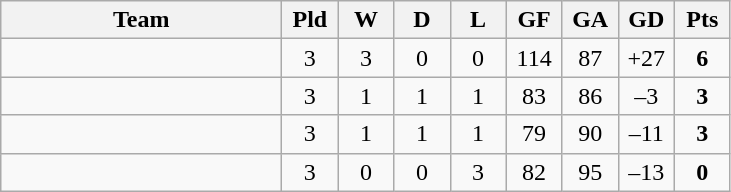<table class="wikitable" style="text-align: center;">
<tr>
<th width="180">Team</th>
<th width="30">Pld</th>
<th width="30">W</th>
<th width="30">D</th>
<th width="30">L</th>
<th width="30">GF</th>
<th width="30">GA</th>
<th width="30">GD</th>
<th width="30">Pts</th>
</tr>
<tr>
<td align="left"></td>
<td>3</td>
<td>3</td>
<td>0</td>
<td>0</td>
<td>114</td>
<td>87</td>
<td>+27</td>
<td><strong>6</strong></td>
</tr>
<tr>
<td align="left"></td>
<td>3</td>
<td>1</td>
<td>1</td>
<td>1</td>
<td>83</td>
<td>86</td>
<td>–3</td>
<td><strong>3</strong></td>
</tr>
<tr>
<td align="left"></td>
<td>3</td>
<td>1</td>
<td>1</td>
<td>1</td>
<td>79</td>
<td>90</td>
<td>–11</td>
<td><strong>3</strong></td>
</tr>
<tr>
<td align="left"></td>
<td>3</td>
<td>0</td>
<td>0</td>
<td>3</td>
<td>82</td>
<td>95</td>
<td>–13</td>
<td><strong>0</strong></td>
</tr>
</table>
